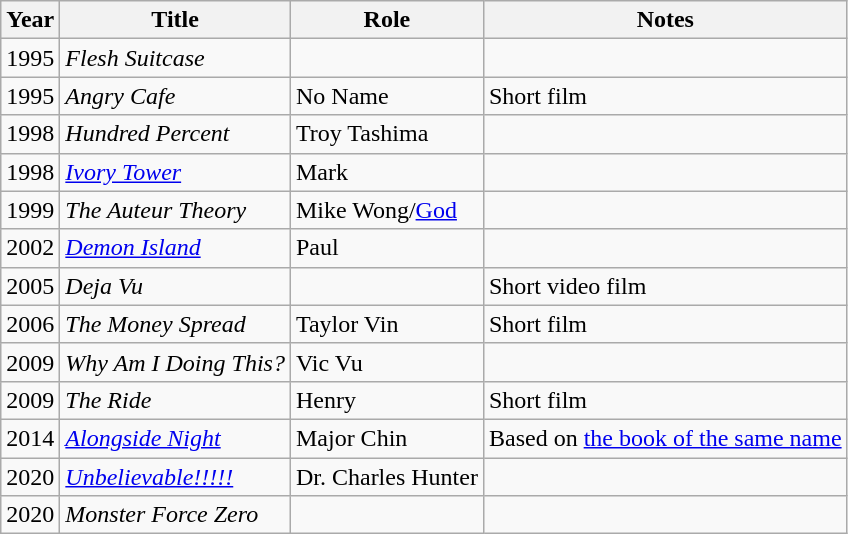<table class="wikitable">
<tr>
<th>Year</th>
<th>Title</th>
<th>Role</th>
<th>Notes</th>
</tr>
<tr>
<td>1995</td>
<td><em>Flesh Suitcase</em></td>
<td></td>
<td></td>
</tr>
<tr>
<td>1995</td>
<td><em>Angry Cafe</em></td>
<td>No Name</td>
<td>Short film</td>
</tr>
<tr>
<td>1998</td>
<td><em>Hundred Percent</em></td>
<td>Troy Tashima</td>
<td></td>
</tr>
<tr>
<td>1998</td>
<td><em><a href='#'>Ivory Tower</a></em></td>
<td>Mark</td>
<td></td>
</tr>
<tr>
<td>1999</td>
<td><em>The Auteur Theory</em></td>
<td>Mike Wong/<a href='#'>God</a></td>
<td></td>
</tr>
<tr>
<td>2002</td>
<td><em><a href='#'>Demon Island</a></em></td>
<td>Paul</td>
<td></td>
</tr>
<tr>
<td>2005</td>
<td><em>Deja Vu</em></td>
<td></td>
<td>Short video film</td>
</tr>
<tr>
<td>2006</td>
<td><em>The Money Spread</em></td>
<td>Taylor Vin</td>
<td>Short film</td>
</tr>
<tr>
<td>2009</td>
<td><em>Why Am I Doing This?</em></td>
<td>Vic Vu</td>
<td></td>
</tr>
<tr>
<td>2009</td>
<td><em>The Ride</em></td>
<td>Henry</td>
<td>Short film</td>
</tr>
<tr>
<td>2014</td>
<td><em><a href='#'>Alongside Night</a></em></td>
<td>Major Chin</td>
<td>Based on <a href='#'>the book of the same name</a></td>
</tr>
<tr>
<td>2020</td>
<td><em><a href='#'>Unbelievable!!!!!</a></em></td>
<td>Dr. Charles Hunter</td>
<td></td>
</tr>
<tr>
<td>2020</td>
<td><em>Monster Force Zero</em></td>
<td></td>
<td></td>
</tr>
</table>
